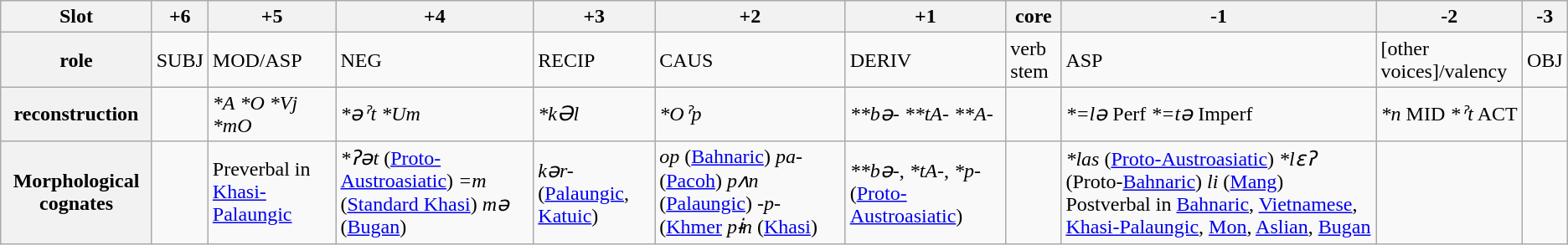<table class="wikitable">
<tr>
<th scope="col">Slot</th>
<th scope="col">+6</th>
<th scope="col">+5</th>
<th scope="col">+4</th>
<th scope="col">+3</th>
<th scope="col">+2</th>
<th scope="col">+1</th>
<th scope="col">core</th>
<th scope="col">-1</th>
<th scope="col">-2</th>
<th scope="col">-3</th>
</tr>
<tr>
<th scope="row">role</th>
<td>SUBJ</td>
<td>MOD/ASP</td>
<td>NEG</td>
<td>RECIP</td>
<td>CAUS</td>
<td>DERIV</td>
<td>verb stem</td>
<td>ASP</td>
<td>[other voices]/valency</td>
<td>OBJ</td>
</tr>
<tr>
<th scope="row">reconstruction</th>
<td></td>
<td><em>*A</em>  <em>*O</em>  <em>*Vj</em>  <em>*mO</em></td>
<td><em>*əˀt</em>  <em>*Um</em></td>
<td><em>*kƏl</em></td>
<td><em>*Oˀp</em></td>
<td><em>**bə-</em> <em>**tA-</em>  <em>**A-</em></td>
<td></td>
<td><em>*=lə</em> Perf  <em>*=tə</em> Imperf</td>
<td><em>*n</em> MID  <em>*ˀt</em> ACT</td>
<td></td>
</tr>
<tr>
<th scope="row">Morphological cognates</th>
<td></td>
<td>Preverbal in <a href='#'>Khasi-Palaungic</a></td>
<td><em>*ʔət</em> (<a href='#'>Proto-Austroasiatic</a>)  <em>=m</em> (<a href='#'>Standard Khasi</a>)  <em>mǝ</em> (<a href='#'>Bugan</a>)</td>
<td><em>kər-</em> (<a href='#'>Palaungic</a>, <a href='#'>Katuic</a>)</td>
<td><em>op</em> (<a href='#'>Bahnaric</a>)  <em>pa-</em> (<a href='#'>Pacoh</a>)  <em>pʌn</em> (<a href='#'>Palaungic</a>)  <em>-p-</em> (<a href='#'>Khmer</a>  <em>pɨn</em> (<a href='#'>Khasi</a>)</td>
<td><em>**bə-</em>, <em>*tA-</em>, <em>*p-</em> (<a href='#'>Proto-Austroasiatic</a>)</td>
<td></td>
<td><em>*las</em> (<a href='#'>Proto-Austroasiatic</a>)  <em>*lɛʔ</em> (Proto-<a href='#'>Bahnaric</a>)  <em>li</em> (<a href='#'>Mang</a>)  Postverbal in <a href='#'>Bahnaric</a>, <a href='#'>Vietnamese</a>, <a href='#'>Khasi-Palaungic</a>, <a href='#'>Mon</a>, <a href='#'>Aslian</a>, <a href='#'>Bugan</a></td>
<td></td>
<td></td>
</tr>
</table>
